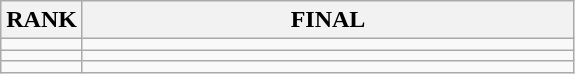<table class="wikitable">
<tr>
<th>RANK</th>
<th style="width: 20em">FINAL</th>
</tr>
<tr>
<td align="center"></td>
<td></td>
</tr>
<tr>
<td align="center"></td>
<td></td>
</tr>
<tr>
<td align="center"></td>
<td></td>
</tr>
</table>
